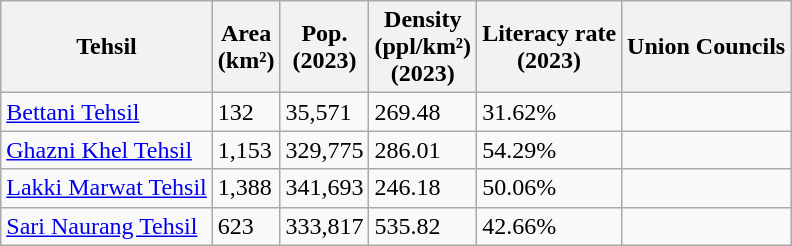<table class="wikitable sortable static-row-numbers static-row-header-hash">
<tr>
<th>Tehsil</th>
<th>Area<br>(km²)</th>
<th>Pop.<br>(2023)</th>
<th>Density<br>(ppl/km²)<br>(2023)</th>
<th>Literacy rate<br>(2023)</th>
<th>Union Councils</th>
</tr>
<tr>
<td><a href='#'>Bettani Tehsil</a></td>
<td>132</td>
<td>35,571</td>
<td>269.48</td>
<td>31.62%</td>
<td></td>
</tr>
<tr>
<td><a href='#'>Ghazni Khel Tehsil</a></td>
<td>1,153</td>
<td>329,775</td>
<td>286.01</td>
<td>54.29%</td>
<td></td>
</tr>
<tr>
<td><a href='#'>Lakki Marwat Tehsil</a></td>
<td>1,388</td>
<td>341,693</td>
<td>246.18</td>
<td>50.06%</td>
<td></td>
</tr>
<tr>
<td><a href='#'>Sari Naurang Tehsil</a></td>
<td>623</td>
<td>333,817</td>
<td>535.82</td>
<td>42.66%</td>
<td></td>
</tr>
</table>
